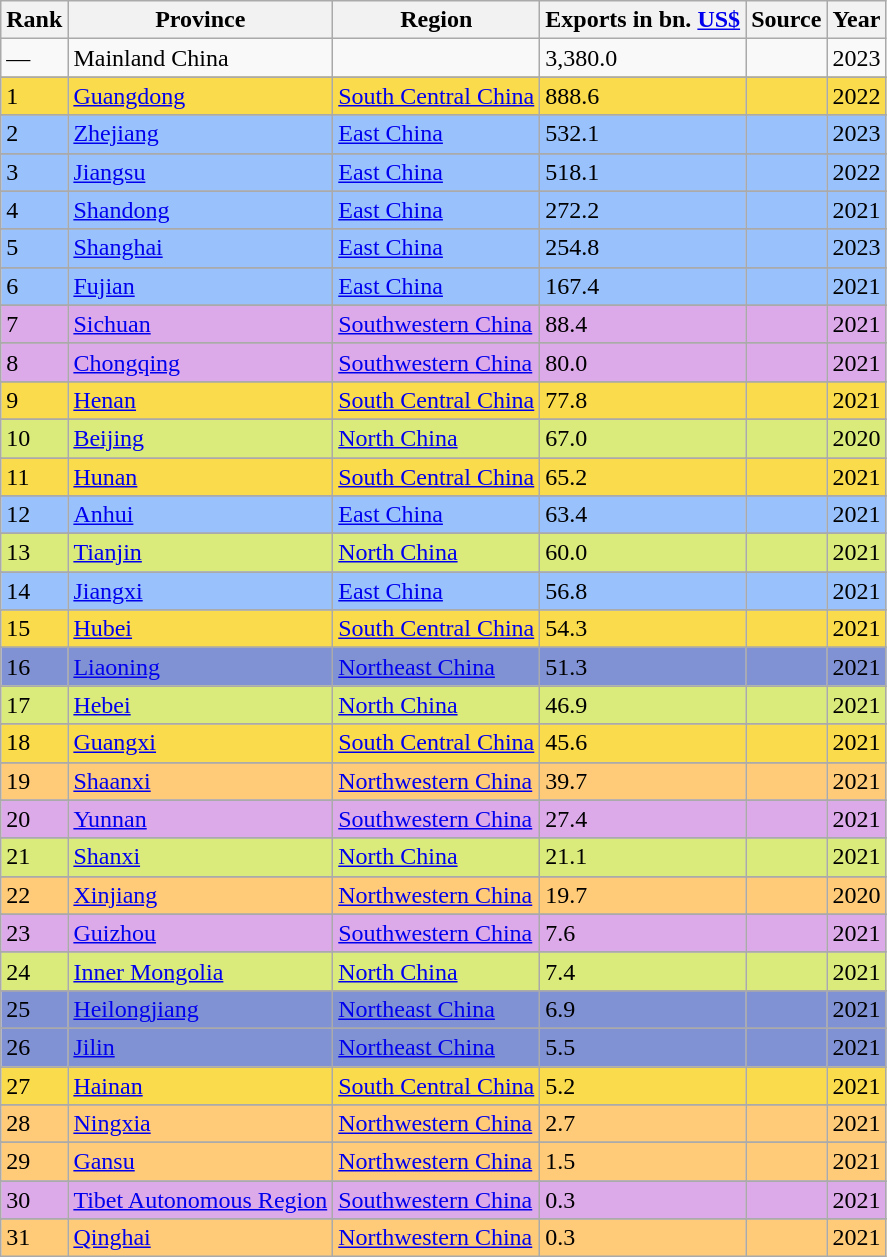<table class="wikitable sortable">
<tr>
<th>Rank</th>
<th>Province</th>
<th>Region</th>
<th>Exports in bn. <a href='#'>US$</a></th>
<th>Source</th>
<th>Year</th>
</tr>
<tr>
<td>—</td>
<td>Mainland China</td>
<td></td>
<td>3,380.0</td>
<td></td>
<td>2023</td>
</tr>
<tr>
</tr>
<tr style="background-color: #fadb4c;">
<td>1</td>
<td><a href='#'>Guangdong</a></td>
<td><a href='#'>South Central China</a></td>
<td>888.6</td>
<td></td>
<td>2022</td>
</tr>
<tr>
</tr>
<tr style="background-color: #99c1fb;">
<td>2</td>
<td><a href='#'>Zhejiang</a></td>
<td><a href='#'>East China</a></td>
<td>532.1</td>
<td></td>
<td>2023</td>
</tr>
<tr>
</tr>
<tr style="background-color: #99c1fb;">
<td>3</td>
<td><a href='#'>Jiangsu</a></td>
<td><a href='#'>East China</a></td>
<td>518.1</td>
<td></td>
<td>2022</td>
</tr>
<tr>
</tr>
<tr style="background-color: #99c1fb;">
<td>4</td>
<td><a href='#'>Shandong</a></td>
<td><a href='#'>East China</a></td>
<td>272.2</td>
<td></td>
<td>2021</td>
</tr>
<tr>
</tr>
<tr style="background-color: #99c1fb;">
<td>5</td>
<td><a href='#'>Shanghai</a></td>
<td><a href='#'>East China</a></td>
<td>254.8</td>
<td></td>
<td>2023</td>
</tr>
<tr>
</tr>
<tr style="background-color: #99c1fb;">
<td>6</td>
<td><a href='#'>Fujian</a></td>
<td><a href='#'>East China</a></td>
<td>167.4</td>
<td></td>
<td>2021</td>
</tr>
<tr>
</tr>
<tr style="background-color: #dca9e9;">
<td>7</td>
<td><a href='#'>Sichuan</a></td>
<td><a href='#'>Southwestern China</a></td>
<td>88.4</td>
<td></td>
<td>2021</td>
</tr>
<tr>
</tr>
<tr style="background-color: #dca9e9;">
<td>8</td>
<td><a href='#'>Chongqing</a></td>
<td><a href='#'>Southwestern China</a></td>
<td>80.0</td>
<td></td>
<td>2021</td>
</tr>
<tr>
</tr>
<tr style="background-color: #fadb4c;">
<td>9</td>
<td><a href='#'>Henan</a></td>
<td><a href='#'>South Central China</a></td>
<td>77.8</td>
<td></td>
<td>2021</td>
</tr>
<tr>
</tr>
<tr style="background-color: #daea7b;">
<td>10</td>
<td><a href='#'>Beijing</a></td>
<td><a href='#'>North China</a></td>
<td>67.0</td>
<td></td>
<td>2020</td>
</tr>
<tr>
</tr>
<tr style="background-color: #fadb4c;">
<td>11</td>
<td><a href='#'>Hunan</a></td>
<td><a href='#'>South Central China</a></td>
<td>65.2</td>
<td></td>
<td>2021</td>
</tr>
<tr>
</tr>
<tr style="background-color: #99c1fb;">
<td>12</td>
<td><a href='#'>Anhui</a></td>
<td><a href='#'>East China</a></td>
<td>63.4</td>
<td></td>
<td>2021</td>
</tr>
<tr>
</tr>
<tr style="background-color: #daea7b;">
<td>13</td>
<td><a href='#'>Tianjin</a></td>
<td><a href='#'>North China</a></td>
<td>60.0</td>
<td></td>
<td>2021</td>
</tr>
<tr>
</tr>
<tr style="background-color: #99c1fb;">
<td>14</td>
<td><a href='#'>Jiangxi</a></td>
<td><a href='#'>East China</a></td>
<td>56.8</td>
<td></td>
<td>2021</td>
</tr>
<tr>
</tr>
<tr style="background-color: #fadb4c;">
<td>15</td>
<td><a href='#'>Hubei</a></td>
<td><a href='#'>South Central China</a></td>
<td>54.3</td>
<td></td>
<td>2021</td>
</tr>
<tr>
</tr>
<tr style="background-color: #8092d4;">
<td>16</td>
<td><a href='#'>Liaoning</a></td>
<td><a href='#'>Northeast China</a></td>
<td>51.3</td>
<td></td>
<td>2021</td>
</tr>
<tr>
</tr>
<tr style="background-color: #daea7b;">
<td>17</td>
<td><a href='#'>Hebei</a></td>
<td><a href='#'>North China</a></td>
<td>46.9</td>
<td></td>
<td>2021</td>
</tr>
<tr>
</tr>
<tr style="background-color: #fadb4c;">
<td>18</td>
<td><a href='#'>Guangxi</a></td>
<td><a href='#'>South Central China</a></td>
<td>45.6</td>
<td></td>
<td>2021</td>
</tr>
<tr>
</tr>
<tr style="background-color: #ffcb78;">
<td>19</td>
<td><a href='#'>Shaanxi</a></td>
<td><a href='#'>Northwestern China</a></td>
<td>39.7</td>
<td></td>
<td>2021</td>
</tr>
<tr>
</tr>
<tr style="background-color: #dca9e9;">
<td>20</td>
<td><a href='#'>Yunnan</a></td>
<td><a href='#'>Southwestern China</a></td>
<td>27.4</td>
<td></td>
<td>2021</td>
</tr>
<tr>
</tr>
<tr style="background-color: #daea7b;">
<td>21</td>
<td><a href='#'>Shanxi</a></td>
<td><a href='#'>North China</a></td>
<td>21.1</td>
<td></td>
<td>2021</td>
</tr>
<tr>
</tr>
<tr style="background-color: #ffcb78;">
<td>22</td>
<td><a href='#'>Xinjiang</a></td>
<td><a href='#'>Northwestern China</a></td>
<td>19.7</td>
<td></td>
<td>2020</td>
</tr>
<tr>
</tr>
<tr style="background-color: #dca9e9;">
<td>23</td>
<td><a href='#'>Guizhou</a></td>
<td><a href='#'>Southwestern China</a></td>
<td>7.6</td>
<td></td>
<td>2021</td>
</tr>
<tr>
</tr>
<tr style="background-color: #daea7b;">
<td>24</td>
<td><a href='#'>Inner Mongolia</a></td>
<td><a href='#'>North China</a></td>
<td>7.4</td>
<td></td>
<td>2021</td>
</tr>
<tr>
</tr>
<tr style="background-color: #8092d4;">
<td>25</td>
<td><a href='#'>Heilongjiang</a></td>
<td><a href='#'>Northeast China</a></td>
<td>6.9</td>
<td></td>
<td>2021</td>
</tr>
<tr>
</tr>
<tr style="background-color: #8092d4;">
<td>26</td>
<td><a href='#'>Jilin</a></td>
<td><a href='#'>Northeast China</a></td>
<td>5.5</td>
<td></td>
<td>2021</td>
</tr>
<tr>
</tr>
<tr style="background-color: #fadb4c;">
<td>27</td>
<td><a href='#'>Hainan</a></td>
<td><a href='#'>South Central China</a></td>
<td>5.2</td>
<td></td>
<td>2021</td>
</tr>
<tr>
</tr>
<tr style="background-color: #ffcb78;">
<td>28</td>
<td><a href='#'>Ningxia</a></td>
<td><a href='#'>Northwestern China</a></td>
<td>2.7</td>
<td></td>
<td>2021</td>
</tr>
<tr>
</tr>
<tr style="background-color: #ffcb78;">
<td>29</td>
<td><a href='#'>Gansu</a></td>
<td><a href='#'>Northwestern China</a></td>
<td>1.5</td>
<td></td>
<td>2021</td>
</tr>
<tr>
</tr>
<tr style="background-color: #dca9e9;">
<td>30</td>
<td><a href='#'>Tibet Autonomous Region</a></td>
<td><a href='#'>Southwestern China</a></td>
<td>0.3</td>
<td></td>
<td>2021</td>
</tr>
<tr>
</tr>
<tr style="background-color: #ffcb78;">
<td>31</td>
<td><a href='#'>Qinghai</a></td>
<td><a href='#'>Northwestern China</a></td>
<td>0.3</td>
<td></td>
<td>2021</td>
</tr>
</table>
